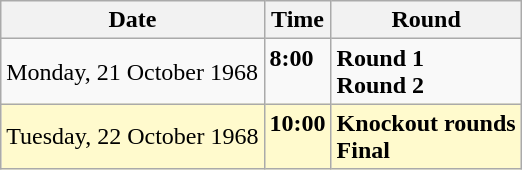<table class="wikitable">
<tr>
<th>Date</th>
<th>Time</th>
<th>Round</th>
</tr>
<tr>
<td>Monday, 21 October 1968</td>
<td><strong>8:00</strong><br> </td>
<td><strong>Round 1</strong><br><strong>Round 2</strong></td>
</tr>
<tr style=background:lemonchiffon>
<td>Tuesday, 22 October 1968</td>
<td><strong>10:00</strong><br> </td>
<td><strong>Knockout rounds</strong><br><strong>Final</strong></td>
</tr>
</table>
